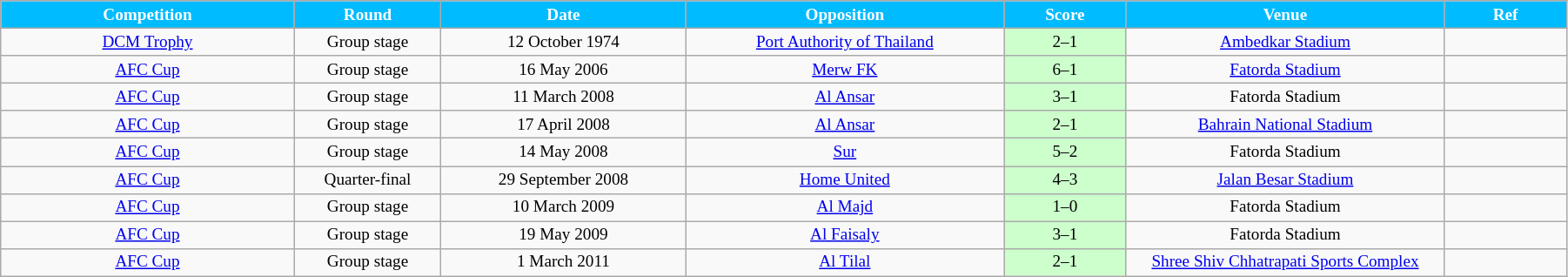<table class="wikitable" style="font-size:80%; width:95%; text-align:center">
<tr>
<th width="12%" style="background:#00bbff; color:white; text-align:center;">Competition</th>
<th width="6%" style="background:#00bbff; color:white; text-align:center;">Round</th>
<th width="10%" style="background:#00bbff; color:white; text-align:center;">Date</th>
<th width="13%" style="background:#00bbff; color:white; text-align:center;">Opposition</th>
<th width="5%" style="background:#00bbff; color:white; text-align:center;">Score</th>
<th width="13%" style="background:#00bbff; color:white; text-align:center;">Venue</th>
<th width="5%" style="background:#00bbff; color:white; text-align:center;">Ref</th>
</tr>
<tr>
<td><a href='#'>DCM Trophy</a></td>
<td>Group stage</td>
<td>12 October 1974<br><td> <a href='#'>Port Authority of Thailand</a></td>
<td style="text-align:center; background:#CCFFCC;">2–1</td>
<td><a href='#'>Ambedkar Stadium</a></td>
<td></td>
</tr>
<tr>
<td><a href='#'>AFC Cup</a></td>
<td>Group stage</td>
<td>16 May 2006<br><td> <a href='#'>Merw FK</a></td>
<td style="text-align:center; background:#CCFFCC;">6–1</td>
<td><a href='#'>Fatorda Stadium</a></td>
<td></td>
</tr>
<tr>
<td><a href='#'>AFC Cup</a></td>
<td>Group stage</td>
<td>11 March 2008<br><td> <a href='#'>Al Ansar</a></td>
<td style="text-align:center; background:#CCFFCC;">3–1</td>
<td>Fatorda Stadium</td>
<td></td>
</tr>
<tr>
<td><a href='#'>AFC Cup</a></td>
<td>Group stage</td>
<td>17 April 2008<br><td> <a href='#'>Al Ansar</a></td>
<td style="text-align:center; background:#CCFFCC;">2–1</td>
<td><a href='#'>Bahrain National Stadium</a></td>
<td></td>
</tr>
<tr>
<td><a href='#'>AFC Cup</a></td>
<td>Group stage</td>
<td>14 May 2008<br><td> <a href='#'>Sur</a></td>
<td style="text-align:center; background:#CCFFCC;">5–2</td>
<td>Fatorda Stadium</td>
<td></td>
</tr>
<tr>
<td><a href='#'>AFC Cup</a></td>
<td>Quarter-final</td>
<td>29 September 2008<br><td> <a href='#'>Home United</a></td>
<td style="text-align:center; background:#CCFFCC;">4–3</td>
<td><a href='#'>Jalan Besar Stadium</a></td>
<td></td>
</tr>
<tr>
<td><a href='#'>AFC Cup</a></td>
<td>Group stage</td>
<td>10 March 2009<br><td> <a href='#'>Al Majd</a></td>
<td style="text-align:center; background:#CCFFCC;">1–0</td>
<td>Fatorda Stadium</td>
<td></td>
</tr>
<tr>
<td><a href='#'>AFC Cup</a></td>
<td>Group stage</td>
<td>19 May 2009<br><td> <a href='#'>Al Faisaly</a></td>
<td style="text-align:center; background:#CCFFCC;">3–1</td>
<td>Fatorda Stadium</td>
<td></td>
</tr>
<tr>
<td><a href='#'>AFC Cup</a></td>
<td>Group stage</td>
<td>1 March 2011<br><td> <a href='#'>Al Tilal</a></td>
<td style="text-align:center; background:#CCFFCC;">2–1</td>
<td><a href='#'>Shree Shiv Chhatrapati Sports Complex</a></td>
<td></td>
</tr>
</table>
